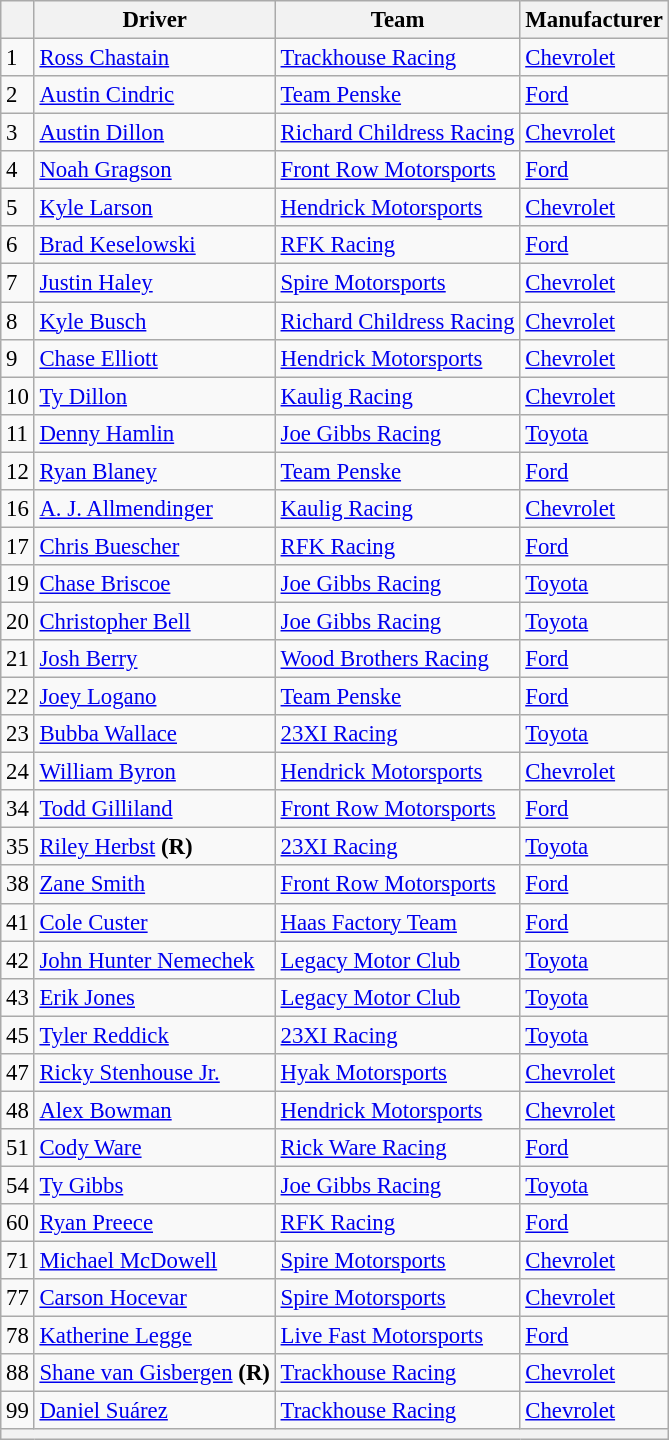<table class="wikitable" style="font-size:95%">
<tr>
<th></th>
<th>Driver</th>
<th>Team</th>
<th>Manufacturer</th>
</tr>
<tr>
<td>1</td>
<td><a href='#'>Ross Chastain</a></td>
<td><a href='#'>Trackhouse Racing</a></td>
<td><a href='#'>Chevrolet</a></td>
</tr>
<tr>
<td>2</td>
<td><a href='#'>Austin Cindric</a></td>
<td><a href='#'>Team Penske</a></td>
<td><a href='#'>Ford</a></td>
</tr>
<tr>
<td>3</td>
<td><a href='#'>Austin Dillon</a></td>
<td><a href='#'>Richard Childress Racing</a></td>
<td><a href='#'>Chevrolet</a></td>
</tr>
<tr>
<td>4</td>
<td><a href='#'>Noah Gragson</a></td>
<td><a href='#'>Front Row Motorsports</a></td>
<td><a href='#'>Ford</a></td>
</tr>
<tr>
<td>5</td>
<td><a href='#'>Kyle Larson</a></td>
<td><a href='#'>Hendrick Motorsports</a></td>
<td><a href='#'>Chevrolet</a></td>
</tr>
<tr>
<td>6</td>
<td><a href='#'>Brad Keselowski</a></td>
<td><a href='#'>RFK Racing</a></td>
<td><a href='#'>Ford</a></td>
</tr>
<tr>
<td>7</td>
<td><a href='#'>Justin Haley</a></td>
<td><a href='#'>Spire Motorsports</a></td>
<td><a href='#'>Chevrolet</a></td>
</tr>
<tr>
<td>8</td>
<td><a href='#'>Kyle Busch</a></td>
<td><a href='#'>Richard Childress Racing</a></td>
<td><a href='#'>Chevrolet</a></td>
</tr>
<tr>
<td>9</td>
<td><a href='#'>Chase Elliott</a></td>
<td><a href='#'>Hendrick Motorsports</a></td>
<td><a href='#'>Chevrolet</a></td>
</tr>
<tr>
<td>10</td>
<td><a href='#'>Ty Dillon</a></td>
<td><a href='#'>Kaulig Racing</a></td>
<td><a href='#'>Chevrolet</a></td>
</tr>
<tr>
<td>11</td>
<td><a href='#'>Denny Hamlin</a></td>
<td><a href='#'>Joe Gibbs Racing</a></td>
<td><a href='#'>Toyota</a></td>
</tr>
<tr>
<td>12</td>
<td><a href='#'>Ryan Blaney</a></td>
<td><a href='#'>Team Penske</a></td>
<td><a href='#'>Ford</a></td>
</tr>
<tr>
<td>16</td>
<td><a href='#'>A. J. Allmendinger</a></td>
<td><a href='#'>Kaulig Racing</a></td>
<td><a href='#'>Chevrolet</a></td>
</tr>
<tr>
<td>17</td>
<td><a href='#'>Chris Buescher</a></td>
<td><a href='#'>RFK Racing</a></td>
<td><a href='#'>Ford</a></td>
</tr>
<tr>
<td>19</td>
<td><a href='#'>Chase Briscoe</a></td>
<td><a href='#'>Joe Gibbs Racing</a></td>
<td><a href='#'>Toyota</a></td>
</tr>
<tr>
<td>20</td>
<td><a href='#'>Christopher Bell</a></td>
<td><a href='#'>Joe Gibbs Racing</a></td>
<td><a href='#'>Toyota</a></td>
</tr>
<tr>
<td>21</td>
<td><a href='#'>Josh Berry</a></td>
<td><a href='#'>Wood Brothers Racing</a></td>
<td><a href='#'>Ford</a></td>
</tr>
<tr>
<td>22</td>
<td><a href='#'>Joey Logano</a></td>
<td><a href='#'>Team Penske</a></td>
<td><a href='#'>Ford</a></td>
</tr>
<tr>
<td>23</td>
<td><a href='#'>Bubba Wallace</a></td>
<td><a href='#'>23XI Racing</a></td>
<td><a href='#'>Toyota</a></td>
</tr>
<tr>
<td>24</td>
<td><a href='#'>William Byron</a></td>
<td><a href='#'>Hendrick Motorsports</a></td>
<td><a href='#'>Chevrolet</a></td>
</tr>
<tr>
<td>34</td>
<td><a href='#'>Todd Gilliland</a></td>
<td><a href='#'>Front Row Motorsports</a></td>
<td><a href='#'>Ford</a></td>
</tr>
<tr>
<td>35</td>
<td><a href='#'>Riley Herbst</a> <strong>(R)</strong></td>
<td><a href='#'>23XI Racing</a></td>
<td><a href='#'>Toyota</a></td>
</tr>
<tr>
<td>38</td>
<td><a href='#'>Zane Smith</a></td>
<td><a href='#'>Front Row Motorsports</a></td>
<td><a href='#'>Ford</a></td>
</tr>
<tr>
<td>41</td>
<td><a href='#'>Cole Custer</a></td>
<td><a href='#'>Haas Factory Team</a></td>
<td><a href='#'>Ford</a></td>
</tr>
<tr>
<td>42</td>
<td><a href='#'>John Hunter Nemechek</a></td>
<td><a href='#'>Legacy Motor Club</a></td>
<td><a href='#'>Toyota</a></td>
</tr>
<tr>
<td>43</td>
<td><a href='#'>Erik Jones</a></td>
<td><a href='#'>Legacy Motor Club</a></td>
<td><a href='#'>Toyota</a></td>
</tr>
<tr>
<td>45</td>
<td><a href='#'>Tyler Reddick</a></td>
<td><a href='#'>23XI Racing</a></td>
<td><a href='#'>Toyota</a></td>
</tr>
<tr>
<td>47</td>
<td><a href='#'>Ricky Stenhouse Jr.</a></td>
<td><a href='#'>Hyak Motorsports</a></td>
<td><a href='#'>Chevrolet</a></td>
</tr>
<tr>
<td>48</td>
<td><a href='#'>Alex Bowman</a></td>
<td><a href='#'>Hendrick Motorsports</a></td>
<td><a href='#'>Chevrolet</a></td>
</tr>
<tr>
<td>51</td>
<td><a href='#'>Cody Ware</a></td>
<td><a href='#'>Rick Ware Racing</a></td>
<td><a href='#'>Ford</a></td>
</tr>
<tr>
<td>54</td>
<td><a href='#'>Ty Gibbs</a></td>
<td><a href='#'>Joe Gibbs Racing</a></td>
<td><a href='#'>Toyota</a></td>
</tr>
<tr>
<td>60</td>
<td><a href='#'>Ryan Preece</a></td>
<td><a href='#'>RFK Racing</a></td>
<td><a href='#'>Ford</a></td>
</tr>
<tr>
<td>71</td>
<td><a href='#'>Michael McDowell</a></td>
<td><a href='#'>Spire Motorsports</a></td>
<td><a href='#'>Chevrolet</a></td>
</tr>
<tr>
<td>77</td>
<td><a href='#'>Carson Hocevar</a></td>
<td><a href='#'>Spire Motorsports</a></td>
<td><a href='#'>Chevrolet</a></td>
</tr>
<tr>
<td>78</td>
<td><a href='#'>Katherine Legge</a></td>
<td><a href='#'>Live Fast Motorsports</a></td>
<td><a href='#'>Ford</a></td>
</tr>
<tr>
<td>88</td>
<td><a href='#'>Shane van Gisbergen</a> <strong>(R)</strong></td>
<td><a href='#'>Trackhouse Racing</a></td>
<td><a href='#'>Chevrolet</a></td>
</tr>
<tr>
<td>99</td>
<td><a href='#'>Daniel Suárez</a></td>
<td><a href='#'>Trackhouse Racing</a></td>
<td><a href='#'>Chevrolet</a></td>
</tr>
<tr>
<th colspan="4"></th>
</tr>
</table>
